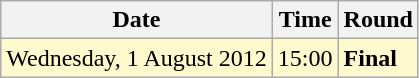<table class="wikitable">
<tr>
<th>Date</th>
<th>Time</th>
<th>Round</th>
</tr>
<tr>
<td style=background:lemonchiffon>Wednesday, 1 August 2012</td>
<td style=background:lemonchiffon>15:00</td>
<td style=background:lemonchiffon><strong>Final</strong></td>
</tr>
</table>
